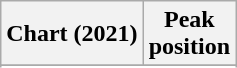<table class="wikitable sortable plainrowheaders">
<tr>
<th>Chart (2021)</th>
<th>Peak<br>position</th>
</tr>
<tr>
</tr>
<tr>
</tr>
<tr>
</tr>
</table>
